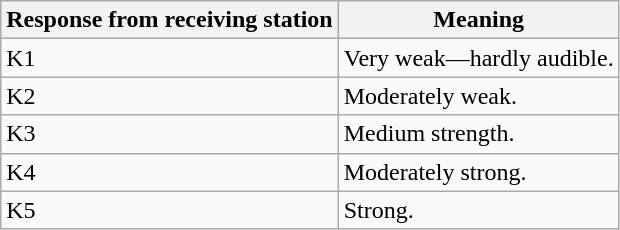<table class="wikitable">
<tr>
<th>Response from receiving station</th>
<th>Meaning</th>
</tr>
<tr>
<td>K1</td>
<td>Very weak—hardly audible.</td>
</tr>
<tr>
<td>K2</td>
<td>Moderately weak.</td>
</tr>
<tr>
<td>K3</td>
<td>Medium strength.</td>
</tr>
<tr>
<td>K4</td>
<td>Moderately strong.</td>
</tr>
<tr>
<td>K5</td>
<td>Strong.</td>
</tr>
</table>
